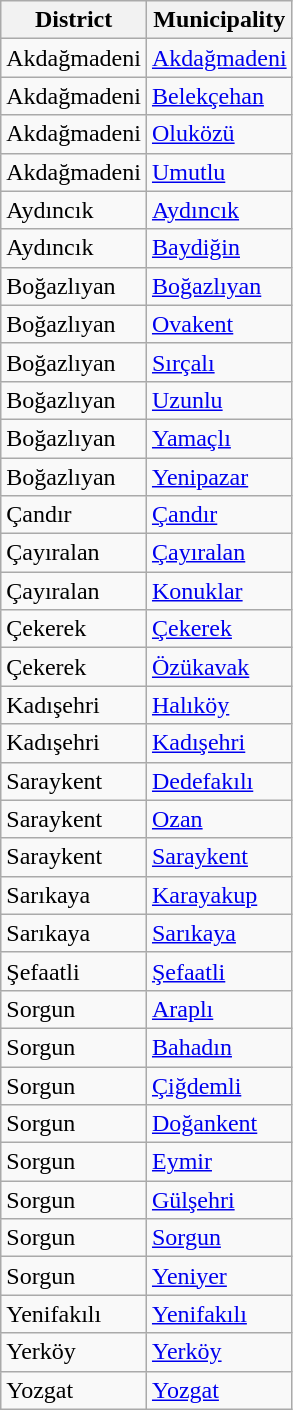<table class="sortable wikitable">
<tr>
<th>District</th>
<th>Municipality</th>
</tr>
<tr>
<td>Akdağmadeni</td>
<td><a href='#'>Akdağmadeni</a></td>
</tr>
<tr>
<td>Akdağmadeni</td>
<td><a href='#'>Belekçehan</a></td>
</tr>
<tr>
<td>Akdağmadeni</td>
<td><a href='#'>Oluközü</a></td>
</tr>
<tr>
<td>Akdağmadeni</td>
<td><a href='#'>Umutlu</a></td>
</tr>
<tr>
<td>Aydıncık</td>
<td><a href='#'>Aydıncık</a></td>
</tr>
<tr>
<td>Aydıncık</td>
<td><a href='#'>Baydiğin</a></td>
</tr>
<tr>
<td>Boğazlıyan</td>
<td><a href='#'>Boğazlıyan</a></td>
</tr>
<tr>
<td>Boğazlıyan</td>
<td><a href='#'>Ovakent</a></td>
</tr>
<tr>
<td>Boğazlıyan</td>
<td><a href='#'>Sırçalı</a></td>
</tr>
<tr>
<td>Boğazlıyan</td>
<td><a href='#'>Uzunlu</a></td>
</tr>
<tr>
<td>Boğazlıyan</td>
<td><a href='#'>Yamaçlı</a></td>
</tr>
<tr>
<td>Boğazlıyan</td>
<td><a href='#'>Yenipazar</a></td>
</tr>
<tr>
<td>Çandır</td>
<td><a href='#'>Çandır</a></td>
</tr>
<tr>
<td>Çayıralan</td>
<td><a href='#'>Çayıralan</a></td>
</tr>
<tr>
<td>Çayıralan</td>
<td><a href='#'>Konuklar</a></td>
</tr>
<tr>
<td>Çekerek</td>
<td><a href='#'>Çekerek</a></td>
</tr>
<tr>
<td>Çekerek</td>
<td><a href='#'>Özükavak</a></td>
</tr>
<tr>
<td>Kadışehri</td>
<td><a href='#'>Halıköy</a></td>
</tr>
<tr>
<td>Kadışehri</td>
<td><a href='#'>Kadışehri</a></td>
</tr>
<tr>
<td>Saraykent</td>
<td><a href='#'>Dedefakılı</a></td>
</tr>
<tr>
<td>Saraykent</td>
<td><a href='#'>Ozan</a></td>
</tr>
<tr>
<td>Saraykent</td>
<td><a href='#'>Saraykent</a></td>
</tr>
<tr>
<td>Sarıkaya</td>
<td><a href='#'>Karayakup</a></td>
</tr>
<tr>
<td>Sarıkaya</td>
<td><a href='#'>Sarıkaya</a></td>
</tr>
<tr>
<td>Şefaatli</td>
<td><a href='#'>Şefaatli</a></td>
</tr>
<tr>
<td>Sorgun</td>
<td><a href='#'>Araplı</a></td>
</tr>
<tr>
<td>Sorgun</td>
<td><a href='#'>Bahadın</a></td>
</tr>
<tr>
<td>Sorgun</td>
<td><a href='#'>Çiğdemli</a></td>
</tr>
<tr>
<td>Sorgun</td>
<td><a href='#'>Doğankent</a></td>
</tr>
<tr>
<td>Sorgun</td>
<td><a href='#'>Eymir</a></td>
</tr>
<tr>
<td>Sorgun</td>
<td><a href='#'>Gülşehri</a></td>
</tr>
<tr>
<td>Sorgun</td>
<td><a href='#'>Sorgun</a></td>
</tr>
<tr>
<td>Sorgun</td>
<td><a href='#'>Yeniyer</a></td>
</tr>
<tr>
<td>Yenifakılı</td>
<td><a href='#'>Yenifakılı</a></td>
</tr>
<tr>
<td>Yerköy</td>
<td><a href='#'>Yerköy</a></td>
</tr>
<tr>
<td>Yozgat</td>
<td><a href='#'>Yozgat</a></td>
</tr>
</table>
